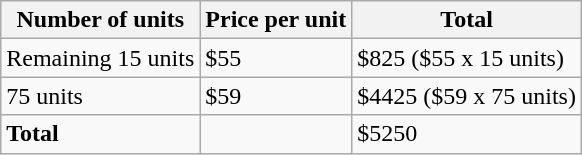<table class="wikitable">
<tr>
<th><strong>Number of units</strong></th>
<th><strong>Price per unit</strong></th>
<th><strong>Total</strong></th>
</tr>
<tr>
<td>Remaining 15 units</td>
<td>$55</td>
<td>$825 ($55 x 15 units)</td>
</tr>
<tr>
<td>75 units</td>
<td>$59</td>
<td>$4425 ($59 x 75 units)</td>
</tr>
<tr>
<td><strong>Total</strong></td>
<td></td>
<td>$5250</td>
</tr>
</table>
